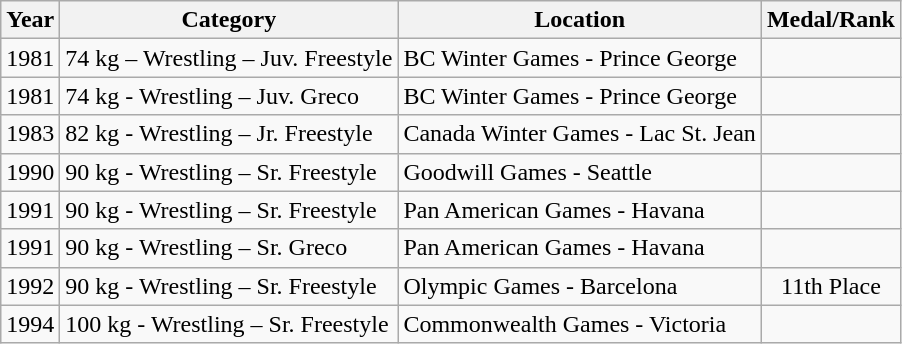<table class="wikitable">
<tr>
<th>Year</th>
<th>Category</th>
<th>Location</th>
<th>Medal/Rank</th>
</tr>
<tr>
<td align="center">1981</td>
<td>74 kg – Wrestling – Juv. Freestyle</td>
<td>BC Winter Games - Prince George</td>
<td align="center"></td>
</tr>
<tr>
<td align="center">1981</td>
<td>74 kg - Wrestling – Juv. Greco</td>
<td>BC Winter Games - Prince George</td>
<td align="center"></td>
</tr>
<tr>
<td align="center">1983</td>
<td>82 kg - Wrestling – Jr. Freestyle</td>
<td>Canada Winter Games - Lac St. Jean</td>
<td align="center"></td>
</tr>
<tr>
<td align="center">1990</td>
<td>90 kg - Wrestling – Sr. Freestyle</td>
<td>Goodwill Games - Seattle</td>
<td align="center"></td>
</tr>
<tr>
<td align="center">1991</td>
<td>90 kg - Wrestling – Sr. Freestyle</td>
<td>Pan American Games - Havana</td>
<td align="center"></td>
</tr>
<tr>
<td align="center">1991</td>
<td>90 kg - Wrestling – Sr. Greco</td>
<td>Pan American Games - Havana</td>
<td align="center"></td>
</tr>
<tr>
<td align="center">1992</td>
<td>90 kg - Wrestling – Sr. Freestyle</td>
<td>Olympic Games - Barcelona</td>
<td align="center">11th Place</td>
</tr>
<tr>
<td align="center">1994</td>
<td>100 kg - Wrestling – Sr. Freestyle</td>
<td>Commonwealth Games - Victoria</td>
<td align="center"></td>
</tr>
</table>
